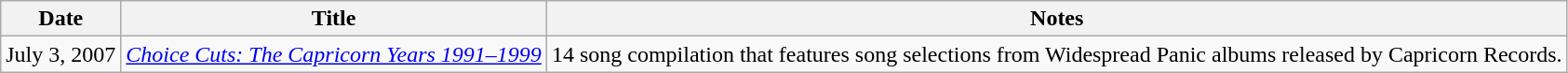<table class="wikitable">
<tr>
<th>Date</th>
<th>Title</th>
<th>Notes</th>
</tr>
<tr>
<td>July 3, 2007</td>
<td><em><a href='#'>Choice Cuts: The Capricorn Years 1991–1999</a></em></td>
<td>14 song compilation that features song selections from Widespread Panic albums released by Capricorn Records.</td>
</tr>
</table>
